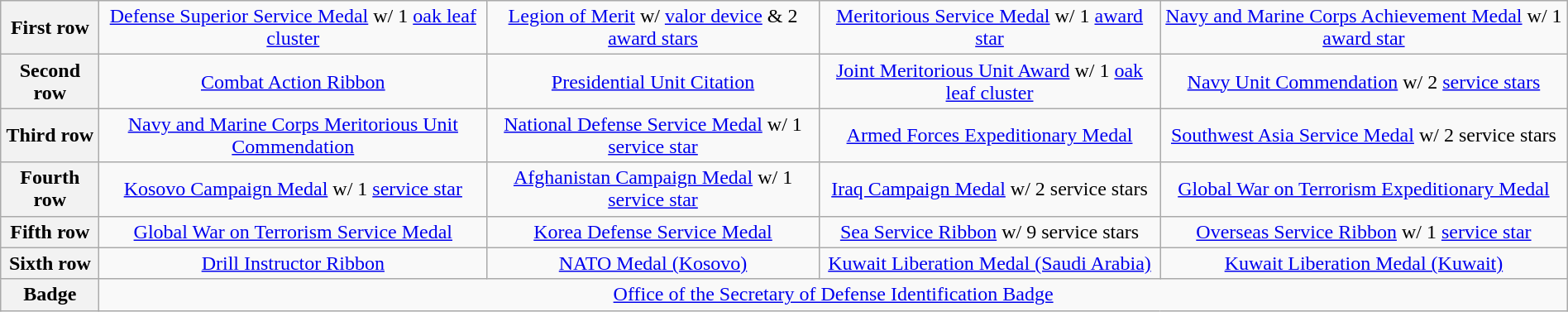<table class="wikitable" style="margin:1em auto; text-align:center;">
<tr>
<th>First row</th>
<td><a href='#'>Defense Superior Service Medal</a> w/ 1 <a href='#'>oak leaf cluster</a></td>
<td><a href='#'>Legion of Merit</a> w/ <a href='#'>valor device</a> & 2 <a href='#'>award stars</a></td>
<td><a href='#'>Meritorious Service Medal</a> w/ 1 <a href='#'>award star</a></td>
<td><a href='#'>Navy and Marine Corps Achievement Medal</a> w/ 1 <a href='#'>award star</a></td>
</tr>
<tr>
<th>Second row</th>
<td><a href='#'>Combat Action Ribbon</a></td>
<td><a href='#'>Presidential Unit Citation</a></td>
<td><a href='#'>Joint Meritorious Unit Award</a> w/ 1 <a href='#'>oak leaf cluster</a></td>
<td><a href='#'>Navy Unit Commendation</a> w/ 2 <a href='#'>service stars</a></td>
</tr>
<tr>
<th>Third row</th>
<td><a href='#'>Navy and Marine Corps Meritorious Unit Commendation</a></td>
<td><a href='#'>National Defense Service Medal</a> w/ 1 <a href='#'>service star</a></td>
<td><a href='#'>Armed Forces Expeditionary Medal</a></td>
<td><a href='#'>Southwest Asia Service Medal</a> w/ 2 service stars</td>
</tr>
<tr>
<th>Fourth row</th>
<td><a href='#'>Kosovo Campaign Medal</a> w/ 1 <a href='#'>service star</a></td>
<td><a href='#'>Afghanistan Campaign Medal</a> w/ 1 <a href='#'>service star</a></td>
<td><a href='#'>Iraq Campaign Medal</a> w/ 2 service stars</td>
<td><a href='#'>Global War on Terrorism Expeditionary Medal</a></td>
</tr>
<tr>
<th>Fifth row</th>
<td><a href='#'>Global War on Terrorism Service Medal</a></td>
<td><a href='#'>Korea Defense Service Medal</a></td>
<td><a href='#'>Sea Service Ribbon</a> w/ 9 service stars</td>
<td><a href='#'>Overseas Service Ribbon</a> w/ 1 <a href='#'>service star</a></td>
</tr>
<tr>
<th>Sixth row</th>
<td><a href='#'>Drill Instructor Ribbon</a></td>
<td><a href='#'>NATO Medal (Kosovo)</a></td>
<td><a href='#'>Kuwait Liberation Medal (Saudi Arabia)</a></td>
<td><a href='#'>Kuwait Liberation Medal (Kuwait)</a></td>
</tr>
<tr>
<th>Badge</th>
<td colspan="4"><a href='#'>Office of the Secretary of Defense Identification Badge</a></td>
</tr>
</table>
